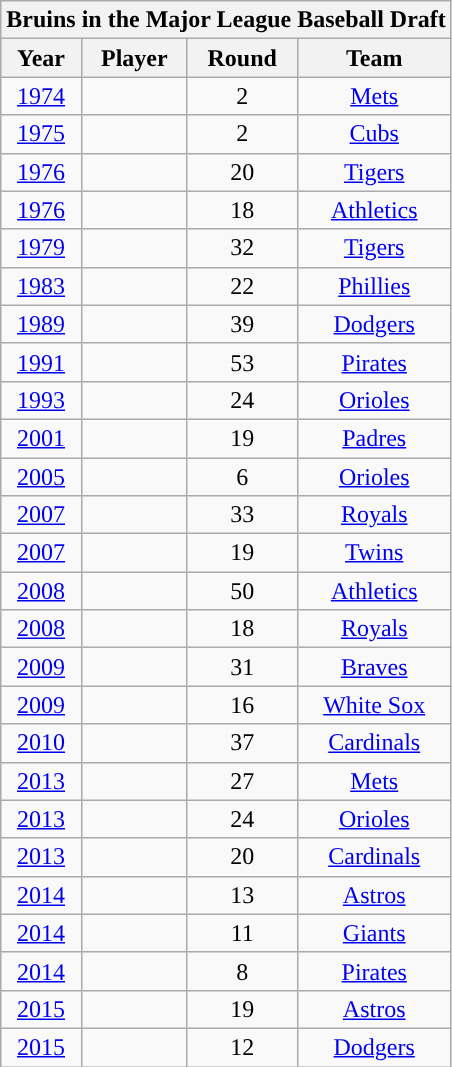<table class="wikitable sortable" style="text-align:center">
<tr>
<th colspan=4>Bruins in the Major League Baseball Draft</th>
</tr>
<tr>
<th>Year</th>
<th>Player</th>
<th>Round</th>
<th>Team</th>
</tr>
<tr>
<td><a href='#'>1974</a></td>
<td></td>
<td>2</td>
<td><a href='#'>Mets</a></td>
</tr>
<tr>
<td><a href='#'>1975</a></td>
<td></td>
<td>2</td>
<td><a href='#'>Cubs</a></td>
</tr>
<tr>
<td><a href='#'>1976</a></td>
<td></td>
<td>20</td>
<td><a href='#'>Tigers</a></td>
</tr>
<tr>
<td><a href='#'>1976</a></td>
<td></td>
<td>18</td>
<td><a href='#'>Athletics</a></td>
</tr>
<tr>
<td><a href='#'>1979</a></td>
<td></td>
<td>32</td>
<td><a href='#'>Tigers</a></td>
</tr>
<tr>
<td><a href='#'>1983</a></td>
<td></td>
<td>22</td>
<td><a href='#'>Phillies</a></td>
</tr>
<tr>
<td><a href='#'>1989</a></td>
<td></td>
<td>39</td>
<td><a href='#'>Dodgers</a></td>
</tr>
<tr>
<td><a href='#'>1991</a></td>
<td></td>
<td>53</td>
<td><a href='#'>Pirates</a></td>
</tr>
<tr>
<td><a href='#'>1993</a></td>
<td></td>
<td>24</td>
<td><a href='#'>Orioles</a></td>
</tr>
<tr>
<td><a href='#'>2001</a></td>
<td></td>
<td>19</td>
<td><a href='#'>Padres</a></td>
</tr>
<tr>
<td><a href='#'>2005</a></td>
<td></td>
<td>6</td>
<td><a href='#'>Orioles</a></td>
</tr>
<tr>
<td><a href='#'>2007</a></td>
<td></td>
<td>33</td>
<td><a href='#'>Royals</a></td>
</tr>
<tr>
<td><a href='#'>2007</a></td>
<td></td>
<td>19</td>
<td><a href='#'>Twins</a></td>
</tr>
<tr>
<td><a href='#'>2008</a></td>
<td></td>
<td>50</td>
<td><a href='#'>Athletics</a></td>
</tr>
<tr>
<td><a href='#'>2008</a></td>
<td></td>
<td>18</td>
<td><a href='#'>Royals</a></td>
</tr>
<tr>
<td><a href='#'>2009</a></td>
<td></td>
<td>31</td>
<td><a href='#'>Braves</a></td>
</tr>
<tr>
<td><a href='#'>2009</a></td>
<td></td>
<td>16</td>
<td><a href='#'>White Sox</a></td>
</tr>
<tr>
<td><a href='#'>2010</a></td>
<td></td>
<td>37</td>
<td><a href='#'>Cardinals</a></td>
</tr>
<tr>
<td><a href='#'>2013</a></td>
<td></td>
<td>27</td>
<td><a href='#'>Mets</a></td>
</tr>
<tr>
<td><a href='#'>2013</a></td>
<td></td>
<td>24</td>
<td><a href='#'>Orioles</a></td>
</tr>
<tr>
<td><a href='#'>2013</a></td>
<td></td>
<td>20</td>
<td><a href='#'>Cardinals</a></td>
</tr>
<tr>
<td><a href='#'>2014</a></td>
<td></td>
<td>13</td>
<td><a href='#'>Astros</a></td>
</tr>
<tr>
<td><a href='#'>2014</a></td>
<td></td>
<td>11</td>
<td><a href='#'>Giants</a></td>
</tr>
<tr>
<td><a href='#'>2014</a></td>
<td></td>
<td>8</td>
<td><a href='#'>Pirates</a></td>
</tr>
<tr>
<td><a href='#'>2015</a></td>
<td></td>
<td>19</td>
<td><a href='#'>Astros</a></td>
</tr>
<tr>
<td><a href='#'>2015</a></td>
<td></td>
<td>12</td>
<td><a href='#'>Dodgers</a></td>
</tr>
</table>
